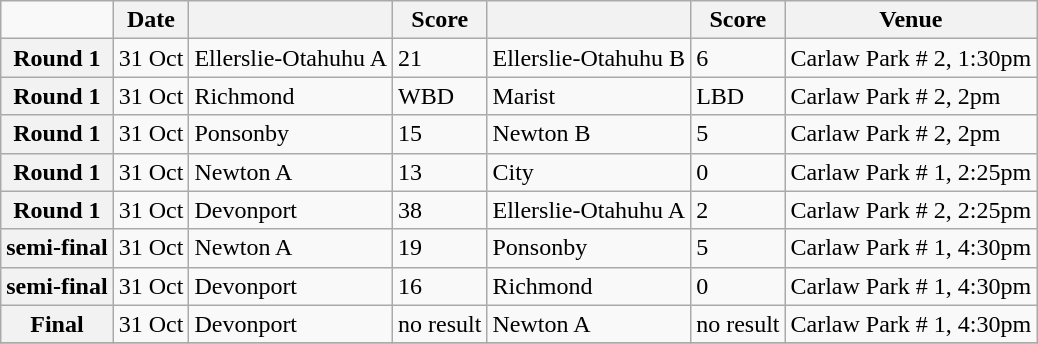<table class="wikitable mw-collapsible">
<tr>
<td></td>
<th scope="col">Date</th>
<th scope="col"></th>
<th scope="col">Score</th>
<th scope="col"></th>
<th scope="col">Score</th>
<th scope="col">Venue</th>
</tr>
<tr>
<th scope="row">Round 1</th>
<td>31 Oct</td>
<td>Ellerslie-Otahuhu A</td>
<td>21</td>
<td>Ellerslie-Otahuhu B</td>
<td>6</td>
<td>Carlaw Park # 2, 1:30pm</td>
</tr>
<tr>
<th scope="row">Round 1</th>
<td>31 Oct</td>
<td>Richmond</td>
<td>WBD</td>
<td>Marist</td>
<td>LBD</td>
<td>Carlaw Park # 2, 2pm</td>
</tr>
<tr>
<th scope="row">Round 1</th>
<td>31 Oct</td>
<td>Ponsonby</td>
<td>15</td>
<td>Newton B</td>
<td>5</td>
<td>Carlaw Park # 2, 2pm</td>
</tr>
<tr>
<th scope="row">Round 1</th>
<td>31 Oct</td>
<td>Newton A</td>
<td>13</td>
<td>City</td>
<td>0</td>
<td>Carlaw Park # 1, 2:25pm</td>
</tr>
<tr>
<th scope="row">Round 1</th>
<td>31 Oct</td>
<td>Devonport</td>
<td>38</td>
<td>Ellerslie-Otahuhu A</td>
<td>2</td>
<td>Carlaw Park # 2, 2:25pm</td>
</tr>
<tr>
<th scope="row">semi-final</th>
<td>31 Oct</td>
<td>Newton A</td>
<td>19</td>
<td>Ponsonby</td>
<td>5</td>
<td>Carlaw Park # 1, 4:30pm</td>
</tr>
<tr>
<th scope="row">semi-final</th>
<td>31 Oct</td>
<td>Devonport</td>
<td>16</td>
<td>Richmond</td>
<td>0</td>
<td>Carlaw Park # 1, 4:30pm</td>
</tr>
<tr>
<th scope="row">Final</th>
<td>31 Oct</td>
<td>Devonport</td>
<td>no result</td>
<td>Newton A</td>
<td>no result</td>
<td>Carlaw Park # 1, 4:30pm</td>
</tr>
<tr>
</tr>
</table>
